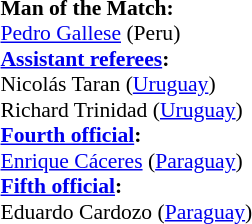<table width=50% style="font-size:90%">
<tr>
<td><br><strong>Man of the Match:</strong>
<br><a href='#'>Pedro Gallese</a> (Peru)<br><strong><a href='#'>Assistant referees</a>:</strong>
<br>Nicolás Taran (<a href='#'>Uruguay</a>)
<br>Richard Trinidad (<a href='#'>Uruguay</a>)
<br><strong><a href='#'>Fourth official</a>:</strong>
<br><a href='#'>Enrique Cáceres</a> (<a href='#'>Paraguay</a>)
<br><strong><a href='#'>Fifth official</a>:</strong>
<br>Eduardo Cardozo (<a href='#'>Paraguay</a>)</td>
</tr>
</table>
